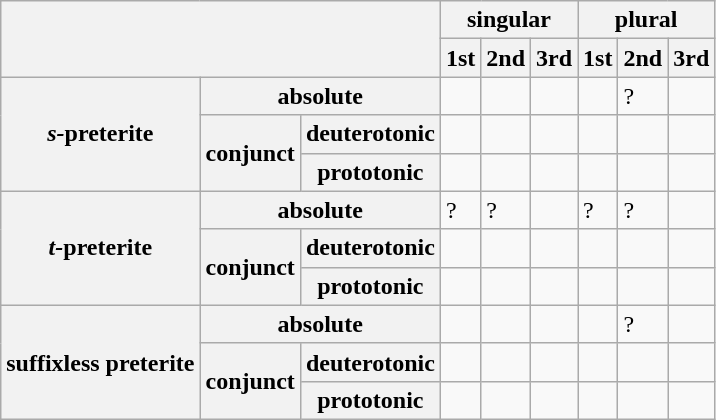<table class="wikitable">
<tr>
<th rowspan="2" colspan="3"></th>
<th colspan="3">singular</th>
<th colspan="3">plural</th>
</tr>
<tr>
<th>1st</th>
<th>2nd</th>
<th>3rd</th>
<th>1st</th>
<th>2nd</th>
<th>3rd</th>
</tr>
<tr>
<th rowspan="3"><em>s-</em>preterite</th>
<th colspan="2">absolute</th>
<td></td>
<td></td>
<td></td>
<td></td>
<td>?</td>
<td></td>
</tr>
<tr>
<th rowspan="2">conjunct</th>
<th>deuterotonic</th>
<td></td>
<td></td>
<td></td>
<td></td>
<td></td>
<td></td>
</tr>
<tr>
<th>prototonic</th>
<td></td>
<td></td>
<td></td>
<td></td>
<td></td>
<td></td>
</tr>
<tr>
<th rowspan="3"><em>t-</em>preterite</th>
<th colspan="2">absolute</th>
<td>?</td>
<td>?</td>
<td></td>
<td>?</td>
<td>?</td>
<td></td>
</tr>
<tr>
<th rowspan="2">conjunct</th>
<th>deuterotonic</th>
<td></td>
<td></td>
<td></td>
<td></td>
<td></td>
<td></td>
</tr>
<tr>
<th>prototonic</th>
<td></td>
<td></td>
<td></td>
<td></td>
<td></td>
<td></td>
</tr>
<tr>
<th rowspan="3">suffixless preterite</th>
<th colspan="2">absolute</th>
<td></td>
<td></td>
<td></td>
<td></td>
<td>?</td>
<td></td>
</tr>
<tr>
<th rowspan="2">conjunct</th>
<th>deuterotonic</th>
<td></td>
<td></td>
<td></td>
<td></td>
<td></td>
<td></td>
</tr>
<tr>
<th>prototonic</th>
<td></td>
<td></td>
<td></td>
<td></td>
<td></td>
<td></td>
</tr>
</table>
